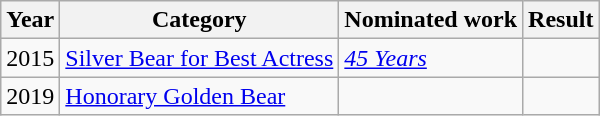<table class="wikitable sortable">
<tr>
<th>Year</th>
<th>Category</th>
<th>Nominated work</th>
<th>Result</th>
</tr>
<tr>
<td>2015</td>
<td><a href='#'>Silver Bear for Best Actress</a></td>
<td><em><a href='#'>45 Years</a></em></td>
<td></td>
</tr>
<tr>
<td>2019</td>
<td><a href='#'>Honorary Golden Bear</a></td>
<td></td>
<td></td>
</tr>
</table>
